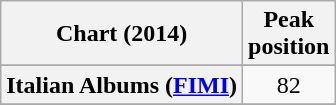<table class="wikitable sortable plainrowheaders" style="text-align:center;">
<tr>
<th scope="col">Chart (2014)</th>
<th scope="col">Peak<br>position</th>
</tr>
<tr>
</tr>
<tr>
</tr>
<tr>
</tr>
<tr>
</tr>
<tr>
</tr>
<tr>
<th scope="row">Italian Albums (<a href='#'>FIMI</a>)</th>
<td align="center">82</td>
</tr>
<tr>
</tr>
<tr>
</tr>
<tr>
</tr>
<tr>
</tr>
<tr>
</tr>
</table>
